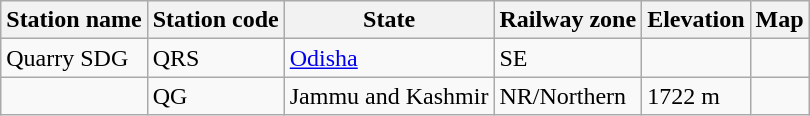<table class="sortable wikitable">
<tr>
<th>Station name</th>
<th>Station code</th>
<th>State</th>
<th>Railway zone</th>
<th>Elevation</th>
<th>Map</th>
</tr>
<tr>
<td>Quarry SDG</td>
<td>QRS</td>
<td><a href='#'>Odisha</a></td>
<td>SE</td>
<td></td>
<td></td>
</tr>
<tr>
<td></td>
<td>QG</td>
<td>Jammu and Kashmir</td>
<td>NR/Northern</td>
<td>1722 m</td>
<td></td>
</tr>
</table>
